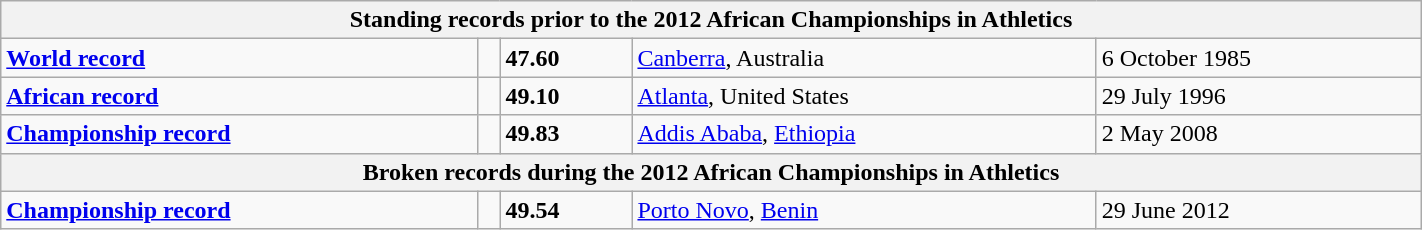<table class="wikitable" width=75%>
<tr>
<th colspan="5">Standing records prior to the 2012 African Championships in Athletics</th>
</tr>
<tr>
<td><strong><a href='#'>World record</a></strong></td>
<td></td>
<td><strong>47.60</strong></td>
<td><a href='#'>Canberra</a>, Australia</td>
<td>6 October 1985</td>
</tr>
<tr>
<td><strong><a href='#'>African record</a></strong></td>
<td></td>
<td><strong>49.10</strong></td>
<td><a href='#'>Atlanta</a>, United States</td>
<td>29 July 1996</td>
</tr>
<tr>
<td><strong><a href='#'>Championship record</a></strong></td>
<td></td>
<td><strong>49.83</strong></td>
<td><a href='#'>Addis Ababa</a>, <a href='#'>Ethiopia</a></td>
<td>2 May 2008</td>
</tr>
<tr>
<th colspan="5">Broken records during the 2012 African Championships in Athletics</th>
</tr>
<tr>
<td><strong><a href='#'>Championship record</a></strong></td>
<td></td>
<td><strong>49.54</strong></td>
<td><a href='#'>Porto Novo</a>, <a href='#'>Benin</a></td>
<td>29 June 2012</td>
</tr>
</table>
